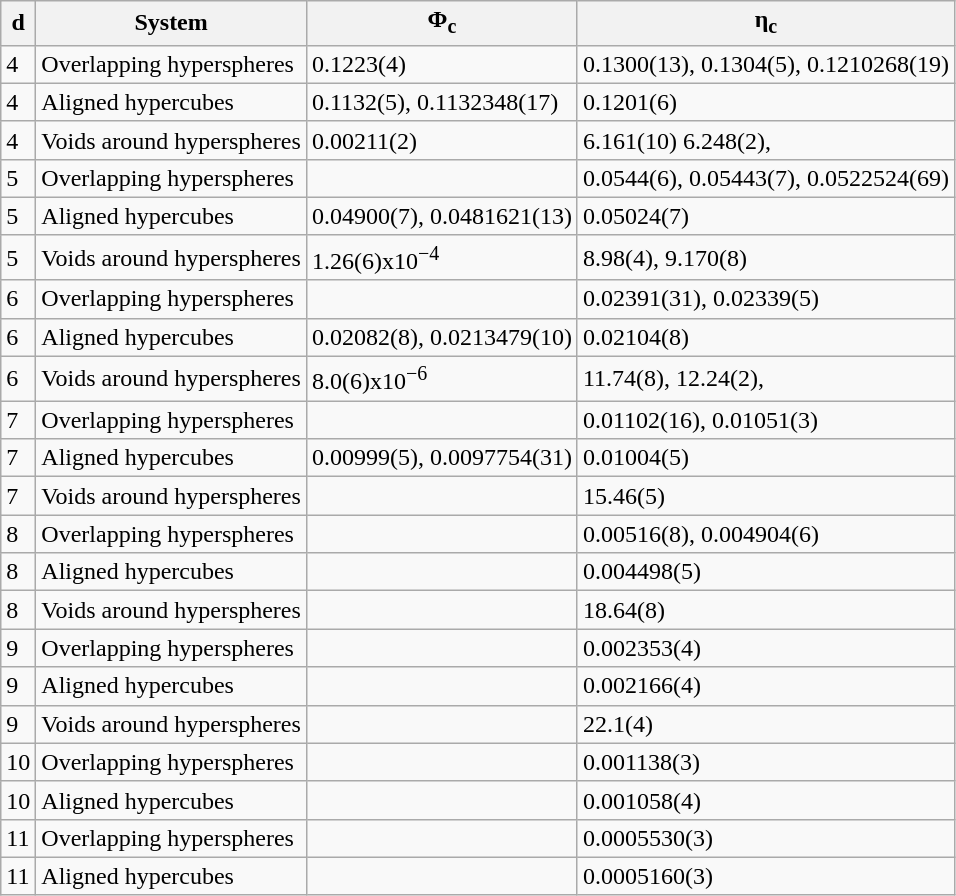<table class="wikitable">
<tr>
<th>d</th>
<th>System</th>
<th>Φ<sub>c</sub></th>
<th>η<sub>c</sub></th>
</tr>
<tr>
<td>4</td>
<td>Overlapping hyperspheres</td>
<td>0.1223(4)</td>
<td>0.1300(13), 0.1304(5), 0.1210268(19)</td>
</tr>
<tr>
<td>4</td>
<td>Aligned hypercubes</td>
<td>0.1132(5), 0.1132348(17) </td>
<td>0.1201(6)</td>
</tr>
<tr>
<td>4</td>
<td>Voids around hyperspheres</td>
<td>0.00211(2)</td>
<td>6.161(10) 6.248(2),</td>
</tr>
<tr>
<td>5</td>
<td>Overlapping hyperspheres</td>
<td></td>
<td>0.0544(6), 0.05443(7), 0.0522524(69)</td>
</tr>
<tr>
<td>5</td>
<td>Aligned hypercubes</td>
<td>0.04900(7), 0.0481621(13)</td>
<td>0.05024(7)</td>
</tr>
<tr>
<td>5</td>
<td>Voids around hyperspheres</td>
<td>1.26(6)x10<sup>−4</sup></td>
<td>8.98(4), 9.170(8)</td>
</tr>
<tr>
<td>6</td>
<td>Overlapping hyperspheres</td>
<td></td>
<td>0.02391(31), 0.02339(5)</td>
</tr>
<tr>
<td>6</td>
<td>Aligned hypercubes</td>
<td>0.02082(8), 0.0213479(10)</td>
<td>0.02104(8)</td>
</tr>
<tr>
<td>6</td>
<td>Voids around hyperspheres</td>
<td>8.0(6)x10<sup>−6</sup> </td>
<td>11.74(8), 12.24(2),</td>
</tr>
<tr>
<td>7</td>
<td>Overlapping hyperspheres</td>
<td></td>
<td>0.01102(16), 0.01051(3)</td>
</tr>
<tr>
<td>7</td>
<td>Aligned hypercubes</td>
<td>0.00999(5),   0.0097754(31)</td>
<td>0.01004(5)</td>
</tr>
<tr>
<td>7</td>
<td>Voids around hyperspheres</td>
<td></td>
<td>15.46(5)</td>
</tr>
<tr>
<td>8</td>
<td>Overlapping hyperspheres</td>
<td></td>
<td>0.00516(8), 0.004904(6)</td>
</tr>
<tr>
<td>8</td>
<td>Aligned hypercubes</td>
<td></td>
<td>0.004498(5)</td>
</tr>
<tr>
<td>8</td>
<td>Voids around hyperspheres</td>
<td></td>
<td>18.64(8)</td>
</tr>
<tr>
<td>9</td>
<td>Overlapping hyperspheres</td>
<td></td>
<td>0.002353(4)</td>
</tr>
<tr>
<td>9</td>
<td>Aligned hypercubes</td>
<td></td>
<td>0.002166(4)</td>
</tr>
<tr>
<td>9</td>
<td>Voids around hyperspheres</td>
<td></td>
<td>22.1(4)</td>
</tr>
<tr>
<td>10</td>
<td>Overlapping hyperspheres</td>
<td></td>
<td>0.001138(3)</td>
</tr>
<tr>
<td>10</td>
<td>Aligned hypercubes</td>
<td></td>
<td>0.001058(4)</td>
</tr>
<tr>
<td>11</td>
<td>Overlapping hyperspheres</td>
<td></td>
<td>0.0005530(3)</td>
</tr>
<tr>
<td>11</td>
<td>Aligned hypercubes</td>
<td></td>
<td>0.0005160(3)</td>
</tr>
</table>
